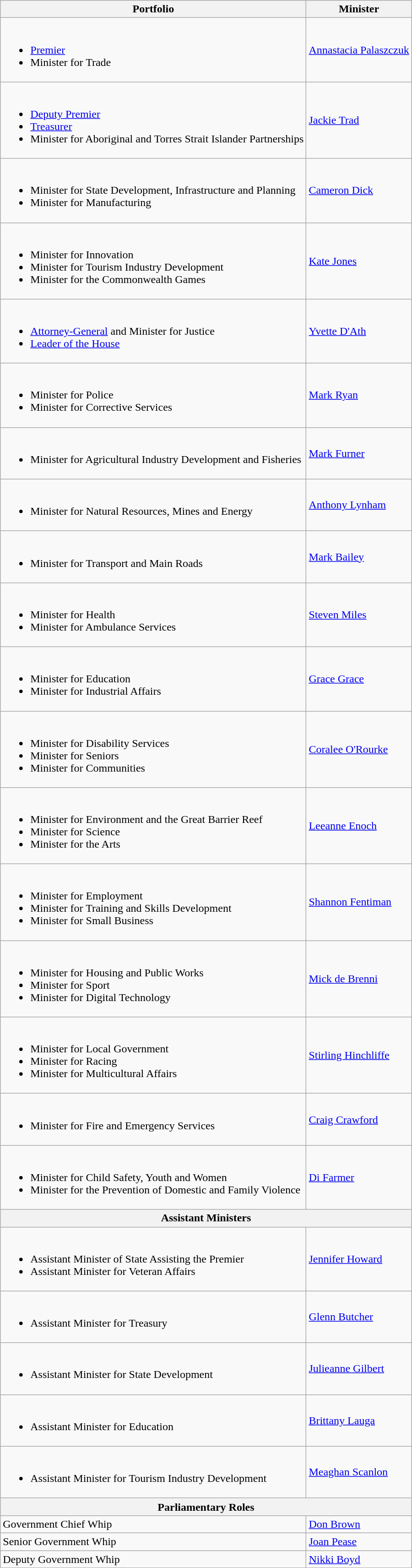<table class=wikitable>
<tr>
<th>Portfolio</th>
<th>Minister</th>
</tr>
<tr>
<td><br><ul><li><a href='#'>Premier</a></li><li>Minister for Trade</li></ul></td>
<td><a href='#'>Annastacia Palaszczuk</a></td>
</tr>
<tr>
<td><br><ul><li><a href='#'>Deputy Premier</a></li><li><a href='#'>Treasurer</a></li><li>Minister for Aboriginal and Torres Strait Islander Partnerships</li></ul></td>
<td><a href='#'>Jackie Trad</a></td>
</tr>
<tr>
<td><br><ul><li>Minister for State Development, Infrastructure and Planning</li><li>Minister for Manufacturing</li></ul></td>
<td><a href='#'>Cameron Dick</a></td>
</tr>
<tr>
<td><br><ul><li>Minister for Innovation</li><li>Minister for Tourism Industry Development</li><li>Minister for the Commonwealth Games</li></ul></td>
<td><a href='#'>Kate Jones</a></td>
</tr>
<tr>
<td><br><ul><li><a href='#'>Attorney-General</a> and Minister for Justice</li><li><a href='#'>Leader of the House</a></li></ul></td>
<td><a href='#'>Yvette D'Ath</a></td>
</tr>
<tr>
<td><br><ul><li>Minister for Police</li><li>Minister for Corrective Services</li></ul></td>
<td><a href='#'>Mark Ryan</a></td>
</tr>
<tr>
<td><br><ul><li>Minister for Agricultural Industry Development and Fisheries</li></ul></td>
<td><a href='#'>Mark Furner</a></td>
</tr>
<tr>
<td><br><ul><li>Minister for Natural Resources, Mines and Energy</li></ul></td>
<td><a href='#'>Anthony Lynham</a></td>
</tr>
<tr>
<td><br><ul><li>Minister for Transport and Main Roads</li></ul></td>
<td><a href='#'>Mark Bailey</a></td>
</tr>
<tr>
<td><br><ul><li>Minister for Health</li><li>Minister for Ambulance Services</li></ul></td>
<td><a href='#'>Steven Miles</a></td>
</tr>
<tr>
<td><br><ul><li>Minister for Education</li><li>Minister for Industrial Affairs</li></ul></td>
<td><a href='#'>Grace Grace</a></td>
</tr>
<tr>
<td><br><ul><li>Minister for Disability Services</li><li>Minister for Seniors</li><li>Minister for Communities</li></ul></td>
<td><a href='#'>Coralee O'Rourke</a></td>
</tr>
<tr>
<td><br><ul><li>Minister for Environment and the Great Barrier Reef</li><li>Minister for Science</li><li>Minister for the Arts</li></ul></td>
<td><a href='#'>Leeanne Enoch</a></td>
</tr>
<tr>
<td><br><ul><li>Minister for Employment</li><li>Minister for Training and Skills Development</li><li>Minister for Small Business</li></ul></td>
<td><a href='#'>Shannon Fentiman</a></td>
</tr>
<tr>
<td><br><ul><li>Minister for Housing and Public Works</li><li>Minister for Sport</li><li>Minister for Digital Technology</li></ul></td>
<td><a href='#'>Mick de Brenni</a></td>
</tr>
<tr>
<td><br><ul><li>Minister for Local Government</li><li>Minister for Racing</li><li>Minister for Multicultural Affairs</li></ul></td>
<td><a href='#'>Stirling Hinchliffe</a></td>
</tr>
<tr>
<td><br><ul><li>Minister for Fire and Emergency Services</li></ul></td>
<td><a href='#'>Craig Crawford</a></td>
</tr>
<tr>
<td><br><ul><li>Minister for Child Safety, Youth and Women</li><li>Minister for the Prevention of Domestic and Family Violence</li></ul></td>
<td><a href='#'>Di Farmer</a></td>
</tr>
<tr>
<th colspan=3>Assistant Ministers</th>
</tr>
<tr>
<td><br><ul><li>Assistant Minister of State Assisting the Premier</li><li>Assistant Minister for Veteran Affairs</li></ul></td>
<td><a href='#'>Jennifer Howard</a></td>
</tr>
<tr>
<td><br><ul><li>Assistant Minister for Treasury</li></ul></td>
<td><a href='#'>Glenn Butcher</a></td>
</tr>
<tr>
<td><br><ul><li>Assistant Minister for State Development</li></ul></td>
<td><a href='#'>Julieanne Gilbert</a></td>
</tr>
<tr>
<td><br><ul><li>Assistant Minister for Education</li></ul></td>
<td><a href='#'>Brittany Lauga</a></td>
</tr>
<tr>
<td><br><ul><li>Assistant Minister for Tourism Industry Development</li></ul></td>
<td><a href='#'>Meaghan Scanlon</a></td>
</tr>
<tr>
<th colspan=2>Parliamentary Roles</th>
</tr>
<tr>
<td>Government Chief Whip</td>
<td><a href='#'>Don Brown</a></td>
</tr>
<tr>
<td>Senior Government Whip</td>
<td><a href='#'>Joan Pease</a></td>
</tr>
<tr>
<td>Deputy Government Whip</td>
<td><a href='#'>Nikki Boyd</a></td>
</tr>
</table>
